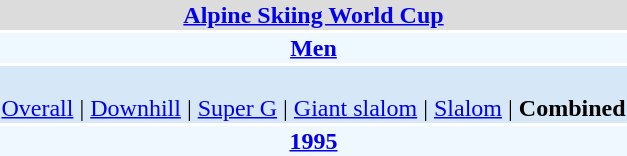<table align="right" class="toccolours" style="margin: 0 0 1em 1em;">
<tr>
<td colspan="2" align=center bgcolor=Gainsboro><strong><a href='#'>Alpine Skiing World Cup</a></strong></td>
</tr>
<tr>
<td colspan="2" align=center bgcolor=AliceBlue><strong><a href='#'>Men</a></strong></td>
</tr>
<tr>
<td colspan="2" align=center bgcolor=D6E8F8><br><a href='#'>Overall</a> | 
<a href='#'>Downhill</a> | 
<a href='#'>Super G</a> | 
<a href='#'>Giant slalom</a> | 
<a href='#'>Slalom</a> | 
<strong>Combined</strong></td>
</tr>
<tr>
<td colspan="2" align=center bgcolor=AliceBlue><strong><a href='#'>1995</a></strong></td>
</tr>
</table>
